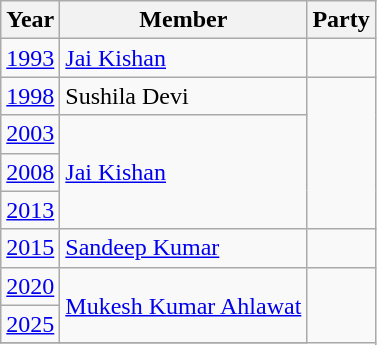<table class="wikitable">
<tr>
<th>Year</th>
<th>Member</th>
<th colspan=2>Party</th>
</tr>
<tr>
<td><a href='#'>1993</a></td>
<td><a href='#'>Jai Kishan</a></td>
<td></td>
</tr>
<tr>
<td><a href='#'>1998</a></td>
<td>Sushila Devi</td>
</tr>
<tr>
<td><a href='#'>2003</a></td>
<td rowspan="3"><a href='#'>Jai Kishan</a></td>
</tr>
<tr>
<td><a href='#'>2008</a></td>
</tr>
<tr>
<td><a href='#'>2013</a></td>
</tr>
<tr>
<td><a href='#'>2015</a></td>
<td><a href='#'>Sandeep Kumar</a></td>
<td></td>
</tr>
<tr>
<td><a href='#'>2020</a></td>
<td rowspan =2><a href='#'>Mukesh Kumar Ahlawat</a></td>
</tr>
<tr>
<td><a href='#'>2025</a></td>
</tr>
<tr>
</tr>
</table>
